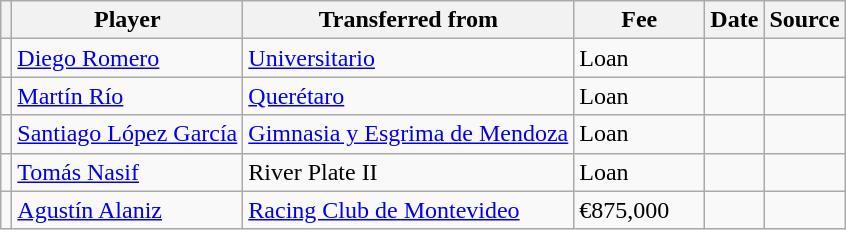<table class="wikitable plainrowheaders sortable">
<tr>
<th></th>
<th scope="col">Player</th>
<th>Transferred from</th>
<th style="width: 80px;">Fee</th>
<th scope="col">Date</th>
<th scope="col">Source</th>
</tr>
<tr>
<td align="center"></td>
<td> <a href='#'>Diego Romero</a></td>
<td> <a href='#'>Universitario</a></td>
<td>Loan</td>
<td></td>
<td></td>
</tr>
<tr>
<td align="center"></td>
<td> <a href='#'>Martín Río</a></td>
<td> <a href='#'>Querétaro</a></td>
<td>Loan</td>
<td></td>
<td></td>
</tr>
<tr>
<td align="center"></td>
<td> <a href='#'>Santiago López García</a></td>
<td> <a href='#'>Gimnasia y Esgrima de Mendoza</a></td>
<td>Loan</td>
<td></td>
<td></td>
</tr>
<tr>
<td align="center"></td>
<td> <a href='#'>Tomás Nasif</a></td>
<td> River Plate II</td>
<td>Loan</td>
<td></td>
<td></td>
</tr>
<tr>
<td align="center"></td>
<td> <a href='#'>Agustín Alaniz</a></td>
<td> <a href='#'>Racing Club de Montevideo</a></td>
<td>€875,000</td>
<td></td>
<td></td>
</tr>
</table>
